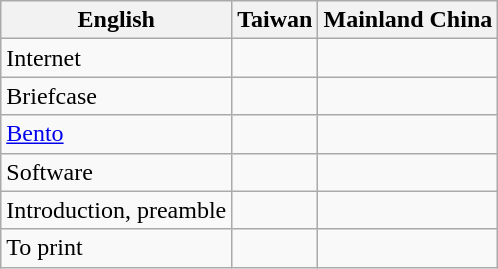<table class="wikitable">
<tr>
<th>English</th>
<th>Taiwan</th>
<th>Mainland China</th>
</tr>
<tr>
<td>Internet</td>
<td></td>
<td></td>
</tr>
<tr>
<td>Briefcase</td>
<td></td>
<td></td>
</tr>
<tr>
<td><a href='#'>Bento</a></td>
<td></td>
<td></td>
</tr>
<tr>
<td>Software</td>
<td></td>
<td></td>
</tr>
<tr>
<td>Introduction, preamble</td>
<td></td>
<td></td>
</tr>
<tr>
<td>To print</td>
<td></td>
<td></td>
</tr>
</table>
